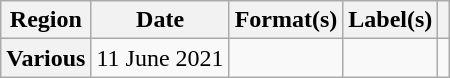<table class="wikitable plainrowheaders">
<tr>
<th scope="col">Region</th>
<th scope="col">Date</th>
<th scope="col">Format(s)</th>
<th scope="col">Label(s)</th>
<th scope="col"></th>
</tr>
<tr>
<th scope="row">Various</th>
<td>11 June 2021</td>
<td></td>
<td></td>
<td></td>
</tr>
</table>
